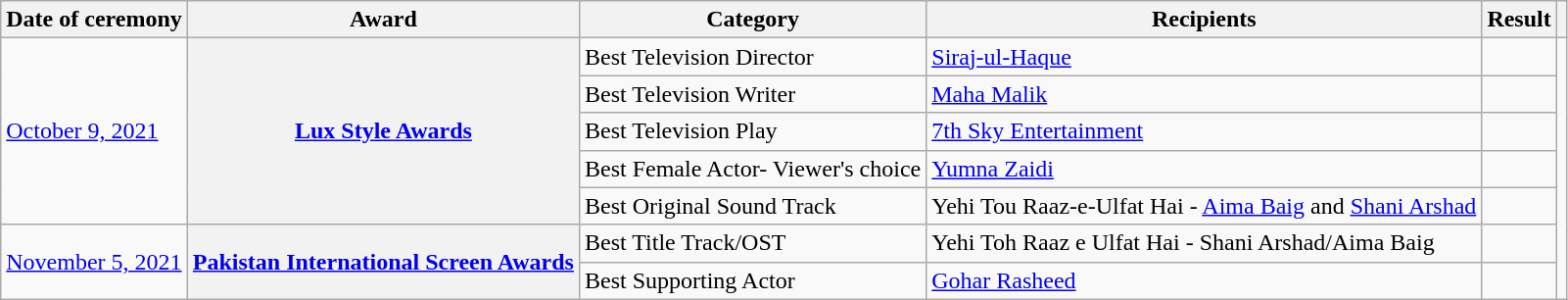<table class="wikitable plainrowheaders sortable">
<tr>
<th scope="col">Date of ceremony</th>
<th scope="col">Award</th>
<th scope="col">Category</th>
<th scope="col">Recipients</th>
<th scope="col">Result</th>
<th scope="col" class="unsortable"></th>
</tr>
<tr>
<td rowspan="5"><a href='#'>October 9, 2021</a></td>
<th scope="row" rowspan="5"><a href='#'>Lux Style Awards</a></th>
<td>Best Television Director</td>
<td><a href='#'>Siraj-ul-Haque</a></td>
<td></td>
</tr>
<tr>
<td>Best Television Writer</td>
<td><a href='#'>Maha Malik</a></td>
<td></td>
</tr>
<tr>
<td>Best Television Play</td>
<td><a href='#'>7th Sky Entertainment</a></td>
<td></td>
</tr>
<tr>
<td>Best Female Actor- Viewer's choice</td>
<td><a href='#'>Yumna Zaidi</a></td>
<td></td>
</tr>
<tr>
<td>Best Original Sound Track</td>
<td>Yehi Tou Raaz-e-Ulfat Hai - <a href='#'>Aima Baig</a> and <a href='#'>Shani Arshad</a></td>
<td></td>
</tr>
<tr>
<td rowspan="2" scope="row"><a href='#'>November 5, 2021</a></td>
<th scope="row" rowspan=2><a href='#'>Pakistan International Screen Awards</a></th>
<td>Best Title Track/OST</td>
<td>Yehi Toh Raaz e Ulfat Hai - Shani Arshad/Aima Baig</td>
<td></td>
</tr>
<tr>
<td>Best Supporting Actor</td>
<td><a href='#'>Gohar Rasheed</a></td>
<td></td>
</tr>
</table>
